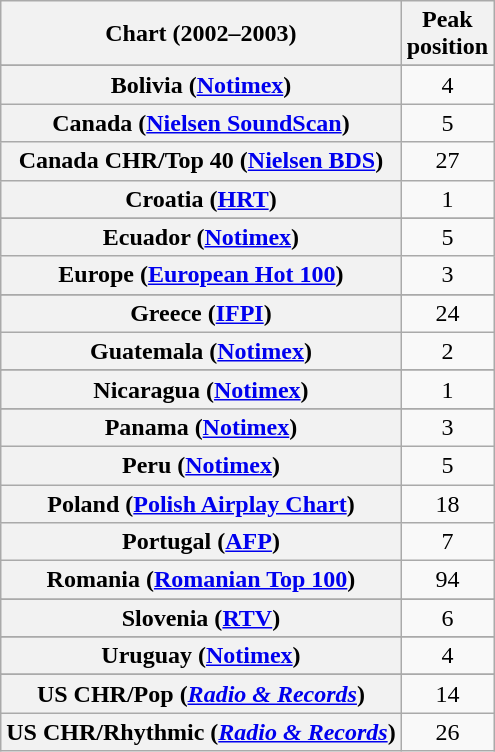<table class="wikitable sortable plainrowheaders">
<tr>
<th>Chart (2002–2003)</th>
<th>Peak<br>position</th>
</tr>
<tr>
</tr>
<tr>
</tr>
<tr>
</tr>
<tr>
</tr>
<tr>
</tr>
<tr>
</tr>
<tr>
<th scope="row">Bolivia (<a href='#'>Notimex</a>)</th>
<td align="center">4</td>
</tr>
<tr>
<th scope="row">Canada (<a href='#'>Nielsen SoundScan</a>)</th>
<td style="text-align:center;">5</td>
</tr>
<tr>
<th scope="row">Canada CHR/Top 40 (<a href='#'>Nielsen BDS</a>)</th>
<td align="center">27</td>
</tr>
<tr>
<th scope="row">Croatia (<a href='#'>HRT</a>)</th>
<td style="text-align:center;">1</td>
</tr>
<tr>
</tr>
<tr>
<th scope="row">Ecuador (<a href='#'>Notimex</a>)</th>
<td align="center">5</td>
</tr>
<tr>
<th scope="row">Europe (<a href='#'>European Hot 100</a>)</th>
<td align="center">3</td>
</tr>
<tr>
</tr>
<tr>
</tr>
<tr>
</tr>
<tr>
<th scope="row">Greece (<a href='#'>IFPI</a>)</th>
<td style="text-align:center;">24</td>
</tr>
<tr>
<th scope="row">Guatemala (<a href='#'>Notimex</a>)</th>
<td align="center">2</td>
</tr>
<tr>
</tr>
<tr>
</tr>
<tr>
</tr>
<tr>
</tr>
<tr>
</tr>
<tr>
</tr>
<tr>
<th scope="row">Nicaragua (<a href='#'>Notimex</a>)</th>
<td align="center">1</td>
</tr>
<tr>
</tr>
<tr>
<th scope="row">Panama (<a href='#'>Notimex</a>)</th>
<td align="center">3</td>
</tr>
<tr>
<th scope="row">Peru (<a href='#'>Notimex</a>)</th>
<td align="center">5</td>
</tr>
<tr>
<th scope="row">Poland (<a href='#'>Polish Airplay Chart</a>)</th>
<td align="center">18</td>
</tr>
<tr>
<th scope="row">Portugal (<a href='#'>AFP</a>)</th>
<td align="center">7</td>
</tr>
<tr>
<th scope="row">Romania (<a href='#'>Romanian Top 100</a>)</th>
<td align="center">94</td>
</tr>
<tr>
</tr>
<tr>
<th scope="row">Slovenia (<a href='#'>RTV</a>)</th>
<td align="center">6</td>
</tr>
<tr>
</tr>
<tr>
</tr>
<tr>
</tr>
<tr>
</tr>
<tr>
</tr>
<tr>
<th scope="row">Uruguay (<a href='#'>Notimex</a>)</th>
<td align="center">4</td>
</tr>
<tr>
</tr>
<tr>
</tr>
<tr>
</tr>
<tr>
<th scope="row">US CHR/Pop (<em><a href='#'>Radio & Records</a></em>)</th>
<td align="center">14</td>
</tr>
<tr>
<th scope="row">US CHR/Rhythmic (<em><a href='#'>Radio & Records</a></em>)</th>
<td align="center">26</td>
</tr>
</table>
